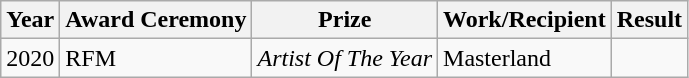<table class="wikitable">
<tr>
<th>Year</th>
<th>Award Ceremony</th>
<th>Prize</th>
<th>Work/Recipient</th>
<th>Result</th>
</tr>
<tr>
<td>2020</td>
<td>RFM</td>
<td><em>Artist Of The Year</em></td>
<td>Masterland</td>
<td></td>
</tr>
</table>
